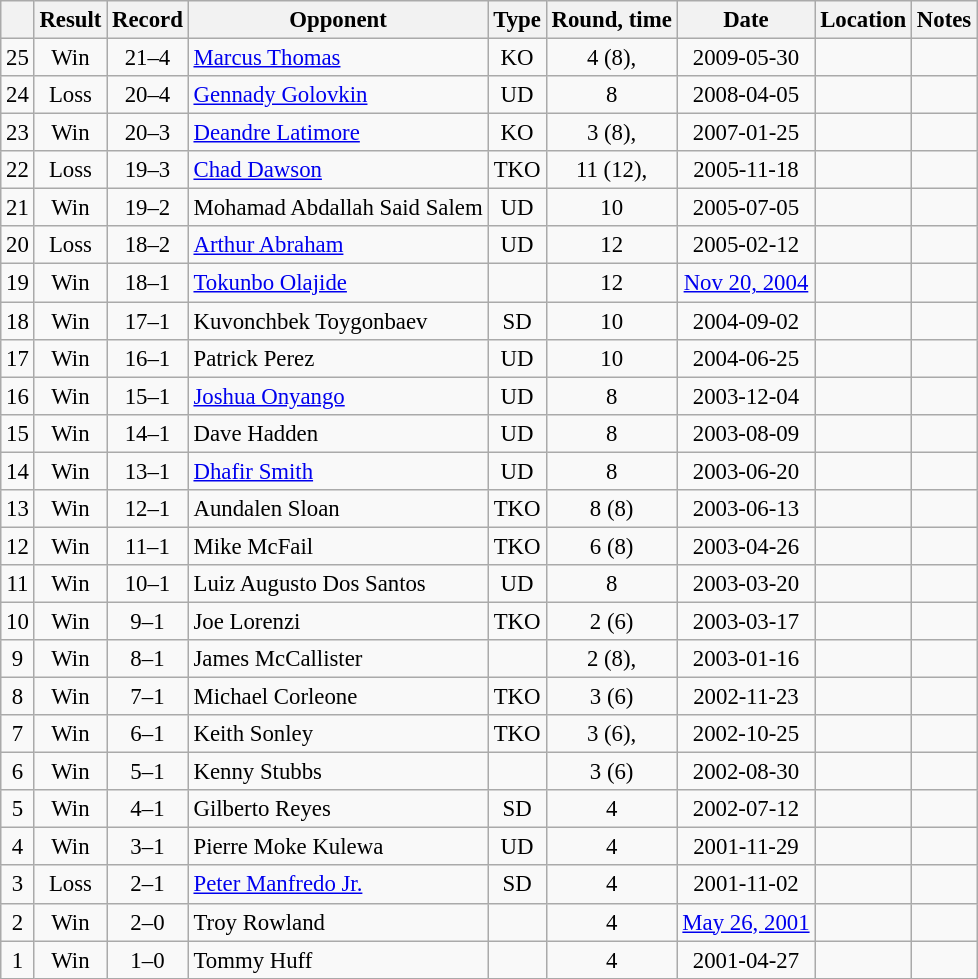<table class="wikitable" style="text-align:center; font-size:95%">
<tr>
<th></th>
<th>Result</th>
<th>Record</th>
<th>Opponent</th>
<th>Type</th>
<th>Round, time</th>
<th>Date</th>
<th>Location</th>
<th>Notes</th>
</tr>
<tr>
<td>25</td>
<td>Win</td>
<td>21–4</td>
<td style="text-align:left;"> <a href='#'>Marcus Thomas</a></td>
<td>KO</td>
<td>4 (8), </td>
<td>2009-05-30</td>
<td style="text-align:left;"> </td>
<td style="text-align:left;"></td>
</tr>
<tr>
<td>24</td>
<td>Loss</td>
<td>20–4</td>
<td style="text-align:left;"> <a href='#'>Gennady Golovkin</a></td>
<td>UD</td>
<td>8</td>
<td>2008-04-05</td>
<td style="text-align:left;"> </td>
<td style="text-align:left;"></td>
</tr>
<tr>
<td>23</td>
<td>Win</td>
<td>20–3</td>
<td style="text-align:left;"> <a href='#'>Deandre Latimore</a></td>
<td>KO</td>
<td>3 (8), </td>
<td>2007-01-25</td>
<td style="text-align:left;"> </td>
<td style="text-align:left;"></td>
</tr>
<tr>
<td>22</td>
<td>Loss</td>
<td>19–3</td>
<td style="text-align:left;"> <a href='#'>Chad Dawson</a></td>
<td>TKO</td>
<td>11 (12), </td>
<td>2005-11-18</td>
<td style="text-align:left;"> </td>
<td style="text-align:left;"></td>
</tr>
<tr>
<td>21</td>
<td>Win</td>
<td>19–2</td>
<td style="text-align:left;"> Mohamad Abdallah Said Salem</td>
<td>UD</td>
<td>10</td>
<td>2005-07-05</td>
<td style="text-align:left;"> </td>
<td style="text-align:left;"></td>
</tr>
<tr>
<td>20</td>
<td>Loss</td>
<td>18–2</td>
<td style="text-align:left;"> <a href='#'>Arthur Abraham</a></td>
<td>UD</td>
<td>12</td>
<td>2005-02-12</td>
<td style="text-align:left;"> </td>
<td style="text-align:left;"></td>
</tr>
<tr>
<td>19</td>
<td>Win</td>
<td>18–1</td>
<td style="text-align:left;"> <a href='#'>Tokunbo Olajide</a></td>
<td></td>
<td>12</td>
<td><a href='#'>Nov 20, 2004</a></td>
<td style="text-align:left;"> </td>
<td style="text-align:left;"></td>
</tr>
<tr>
<td>18</td>
<td>Win</td>
<td>17–1</td>
<td style="text-align:left;"> Kuvonchbek Toygonbaev</td>
<td>SD</td>
<td>10</td>
<td>2004-09-02</td>
<td style="text-align:left;"> </td>
<td style="text-align:left;"></td>
</tr>
<tr>
<td>17</td>
<td>Win</td>
<td>16–1</td>
<td style="text-align:left;"> Patrick Perez</td>
<td>UD</td>
<td>10</td>
<td>2004-06-25</td>
<td style="text-align:left;"> </td>
<td style="text-align:left;"></td>
</tr>
<tr>
<td>16</td>
<td>Win</td>
<td>15–1</td>
<td style="text-align:left;"> <a href='#'>Joshua Onyango</a></td>
<td>UD</td>
<td>8</td>
<td>2003-12-04</td>
<td style="text-align:left;"> </td>
<td style="text-align:left;"></td>
</tr>
<tr>
<td>15</td>
<td>Win</td>
<td>14–1</td>
<td style="text-align:left;"> Dave Hadden</td>
<td>UD</td>
<td>8</td>
<td>2003-08-09</td>
<td style="text-align:left;"> </td>
<td style="text-align:left;"></td>
</tr>
<tr>
<td>14</td>
<td>Win</td>
<td>13–1</td>
<td style="text-align:left;"> <a href='#'>Dhafir Smith</a></td>
<td>UD</td>
<td>8</td>
<td>2003-06-20</td>
<td style="text-align:left;"> </td>
<td style="text-align:left;"></td>
</tr>
<tr>
<td>13</td>
<td>Win</td>
<td>12–1</td>
<td style="text-align:left;"> Aundalen Sloan</td>
<td>TKO</td>
<td>8 (8)</td>
<td>2003-06-13</td>
<td style="text-align:left;"> </td>
<td style="text-align:left;"></td>
</tr>
<tr>
<td>12</td>
<td>Win</td>
<td>11–1</td>
<td style="text-align:left;"> Mike McFail</td>
<td>TKO</td>
<td>6 (8)</td>
<td>2003-04-26</td>
<td style="text-align:left;"> </td>
<td style="text-align:left;"></td>
</tr>
<tr>
<td>11</td>
<td>Win</td>
<td>10–1</td>
<td style="text-align:left;"> Luiz Augusto Dos Santos</td>
<td>UD</td>
<td>8</td>
<td>2003-03-20</td>
<td style="text-align:left;"> </td>
<td style="text-align:left;"></td>
</tr>
<tr>
<td>10</td>
<td>Win</td>
<td>9–1</td>
<td style="text-align:left;"> Joe Lorenzi</td>
<td>TKO</td>
<td>2 (6)</td>
<td>2003-03-17</td>
<td style="text-align:left;"> </td>
<td style="text-align:left;"></td>
</tr>
<tr>
<td>9</td>
<td>Win</td>
<td>8–1</td>
<td style="text-align:left;"> James McCallister</td>
<td></td>
<td>2 (8), </td>
<td>2003-01-16</td>
<td style="text-align:left;"> </td>
<td style="text-align:left;"></td>
</tr>
<tr>
<td>8</td>
<td>Win</td>
<td>7–1</td>
<td style="text-align:left;"> Michael Corleone</td>
<td>TKO</td>
<td>3 (6)</td>
<td>2002-11-23</td>
<td style="text-align:left;"> </td>
<td style="text-align:left;"></td>
</tr>
<tr>
<td>7</td>
<td>Win</td>
<td>6–1</td>
<td style="text-align:left;"> Keith Sonley</td>
<td>TKO</td>
<td>3 (6), </td>
<td>2002-10-25</td>
<td style="text-align:left;"> </td>
<td style="text-align:left;"></td>
</tr>
<tr>
<td>6</td>
<td>Win</td>
<td>5–1</td>
<td style="text-align:left;"> Kenny Stubbs</td>
<td></td>
<td>3 (6)</td>
<td>2002-08-30</td>
<td style="text-align:left;"> </td>
<td style="text-align:left;"></td>
</tr>
<tr>
<td>5</td>
<td>Win</td>
<td>4–1</td>
<td style="text-align:left;"> Gilberto Reyes</td>
<td>SD</td>
<td>4</td>
<td>2002-07-12</td>
<td style="text-align:left;"> </td>
<td style="text-align:left;"></td>
</tr>
<tr>
<td>4</td>
<td>Win</td>
<td>3–1</td>
<td style="text-align:left;"> Pierre Moke Kulewa</td>
<td>UD</td>
<td>4</td>
<td>2001-11-29</td>
<td style="text-align:left;"> </td>
<td style="text-align:left;"></td>
</tr>
<tr>
<td>3</td>
<td>Loss</td>
<td>2–1</td>
<td style="text-align:left;"> <a href='#'>Peter Manfredo Jr.</a></td>
<td>SD</td>
<td>4</td>
<td>2001-11-02</td>
<td style="text-align:left;"> </td>
<td style="text-align:left;"></td>
</tr>
<tr>
<td>2</td>
<td>Win</td>
<td>2–0</td>
<td style="text-align:left;"> Troy Rowland</td>
<td></td>
<td>4</td>
<td><a href='#'>May 26, 2001</a></td>
<td style="text-align:left;"> </td>
<td style="text-align:left;"></td>
</tr>
<tr>
<td>1</td>
<td>Win</td>
<td>1–0</td>
<td style="text-align:left;"> Tommy Huff</td>
<td></td>
<td>4</td>
<td>2001-04-27</td>
<td style="text-align:left;"> </td>
<td style="text-align:left;"></td>
</tr>
</table>
